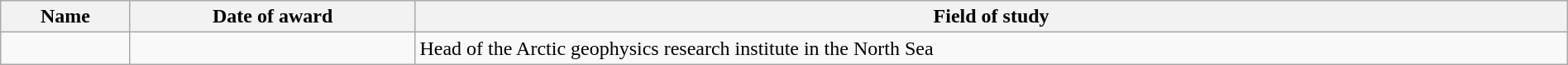<table class="wikitable sortable" width="100%">
<tr>
<th>Name</th>
<th>Date of award</th>
<th>Field of study</th>
</tr>
<tr>
<td><strong></strong><br></td>
<td></td>
<td>Head of the Arctic geophysics research institute in the North Sea</td>
</tr>
</table>
